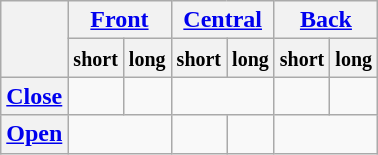<table class=wikitable style=text-align:center>
<tr>
<th rowspan=2></th>
<th colspan=2><a href='#'>Front</a></th>
<th colspan=2><a href='#'>Central</a></th>
<th colspan=2><a href='#'>Back</a></th>
</tr>
<tr>
<th><small>short</small></th>
<th><small>long</small></th>
<th><small>short</small></th>
<th><small>long</small></th>
<th><small>short</small></th>
<th><small>long</small></th>
</tr>
<tr>
<th><a href='#'>Close</a></th>
<td></td>
<td></td>
<td colspan=2></td>
<td></td>
<td></td>
</tr>
<tr>
<th><a href='#'>Open</a></th>
<td colspan=2></td>
<td></td>
<td></td>
<td colspan=2></td>
</tr>
</table>
